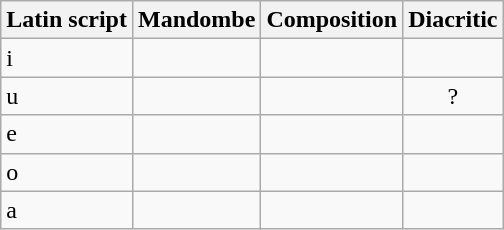<table class="wikitable">
<tr>
<th>Latin script</th>
<th>Mandombe</th>
<th>Composition</th>
<th>Diacritic</th>
</tr>
<tr>
<td>i</td>
<td align="center"></td>
<td align="center"> </td>
<td align="center"></td>
</tr>
<tr>
<td>u</td>
<td align="center"></td>
<td align="center"> </td>
<td align="center">?</td>
</tr>
<tr>
<td>e</td>
<td align="center"></td>
<td align="center"> </td>
<td align="center"></td>
</tr>
<tr>
<td>o</td>
<td align="center"></td>
<td align="center"> </td>
<td align="center"></td>
</tr>
<tr>
<td>a</td>
<td align="center"></td>
<td align="center"> </td>
<td align="center"></td>
</tr>
</table>
